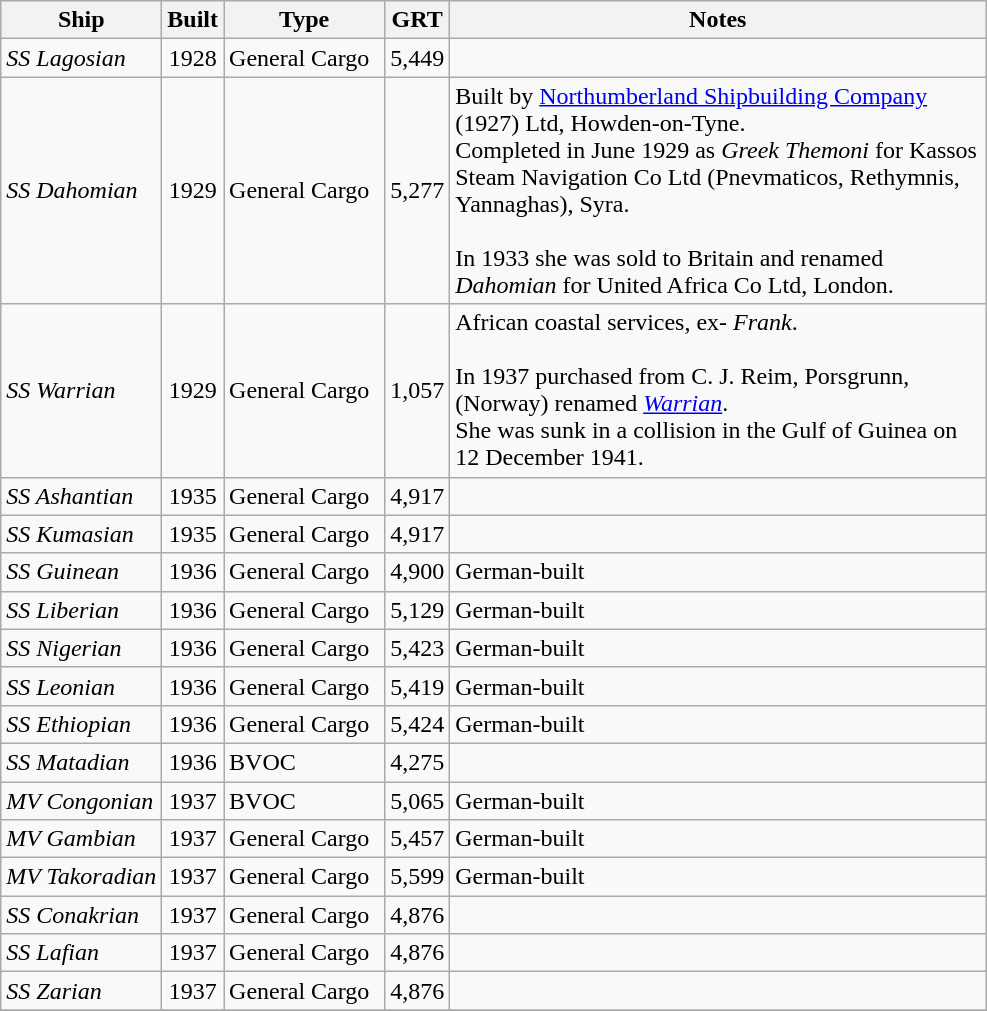<table class="wikitable sortable">
<tr>
<th scope="col" width="100px" text-align="left">Ship</th>
<th scope="col" width="30px"  text-align="center">Built</th>
<th scope="col" width="100px"  text-align="center">Type</th>
<th scope="col" width="30px"  text-align="center">GRT</th>
<th scope="col" width="350px" text-align="left" class="unsortable">Notes</th>
</tr>
<tr>
<td><em>SS Lagosian</em></td>
<td align="Center">1928</td>
<td>General Cargo</td>
<td align="Center">5,449</td>
<td></td>
</tr>
<tr>
<td><em>SS Dahomian</em></td>
<td align="Center">1929</td>
<td>General Cargo</td>
<td align="Center">5,277</td>
<td>Built by <a href='#'>Northumberland Shipbuilding Company</a> (1927) Ltd, Howden-on-Tyne.<br>Completed in June 1929 as <em>Greek Themoni</em> for Kassos Steam Navigation Co Ltd (Pnevmaticos, Rethymnis, Yannaghas), Syra.<br><br>In 1933 she was sold to Britain and renamed <em>Dahomian</em> for United Africa Co Ltd, London.</td>
</tr>
<tr>
<td><em>SS Warrian</em></td>
<td align="Center">1929</td>
<td>General Cargo</td>
<td align="Center">1,057</td>
<td>African coastal services, ex- <em>Frank</em>.<br><br>In 1937 purchased from C. J. Reim, Porsgrunn, (Norway) renamed <em><a href='#'>Warrian</a></em>.<br>
She was sunk in a collision in the Gulf of Guinea on 12 December 1941.</td>
</tr>
<tr>
<td><em>SS Ashantian</em></td>
<td align="Center">1935</td>
<td>General Cargo</td>
<td align="Center">4,917</td>
<td></td>
</tr>
<tr>
<td><em>SS Kumasian</em></td>
<td align="Center">1935</td>
<td>General Cargo</td>
<td align="Center">4,917</td>
<td></td>
</tr>
<tr>
<td><em>SS Guinean</em></td>
<td align="Center">1936</td>
<td>General Cargo</td>
<td align="Center">4,900</td>
<td>German-built</td>
</tr>
<tr>
<td><em>SS Liberian</em></td>
<td align="Center">1936</td>
<td>General Cargo</td>
<td align="Center">5,129</td>
<td>German-built</td>
</tr>
<tr>
<td><em>SS Nigerian</em></td>
<td align="Center">1936</td>
<td>General Cargo</td>
<td align="Center">5,423</td>
<td>German-built</td>
</tr>
<tr>
<td><em>SS Leonian</em></td>
<td align="Center">1936</td>
<td>General Cargo</td>
<td align="Center">5,419</td>
<td>German-built</td>
</tr>
<tr>
<td><em>SS Ethiopian</em></td>
<td align="Center">1936</td>
<td>General Cargo</td>
<td align="Center">5,424</td>
<td>German-built</td>
</tr>
<tr>
<td><em>SS Matadian</em></td>
<td align="Center">1936</td>
<td><abbr>BVOC</abbr></td>
<td align="Center">4,275</td>
<td></td>
</tr>
<tr>
<td><em>MV Congonian</em></td>
<td align="Center">1937</td>
<td><abbr>BVOC</abbr></td>
<td align="Center">5,065</td>
<td>German-built</td>
</tr>
<tr>
<td><em>MV Gambian</em></td>
<td align="Center">1937</td>
<td>General Cargo</td>
<td align="Center">5,457</td>
<td>German-built</td>
</tr>
<tr>
<td><em>MV Takoradian</em></td>
<td align="Center">1937</td>
<td>General Cargo</td>
<td align="Center">5,599</td>
<td>German-built</td>
</tr>
<tr>
<td><em>SS Conakrian</em></td>
<td align="Center">1937</td>
<td>General Cargo</td>
<td align="Center">4,876</td>
<td></td>
</tr>
<tr>
<td><em>SS Lafian</em></td>
<td align="Center">1937</td>
<td>General Cargo</td>
<td align="Center">4,876</td>
<td></td>
</tr>
<tr>
<td><em>SS Zarian</em></td>
<td align="Center">1937</td>
<td>General Cargo</td>
<td align="Center">4,876</td>
<td></td>
</tr>
<tr>
</tr>
</table>
